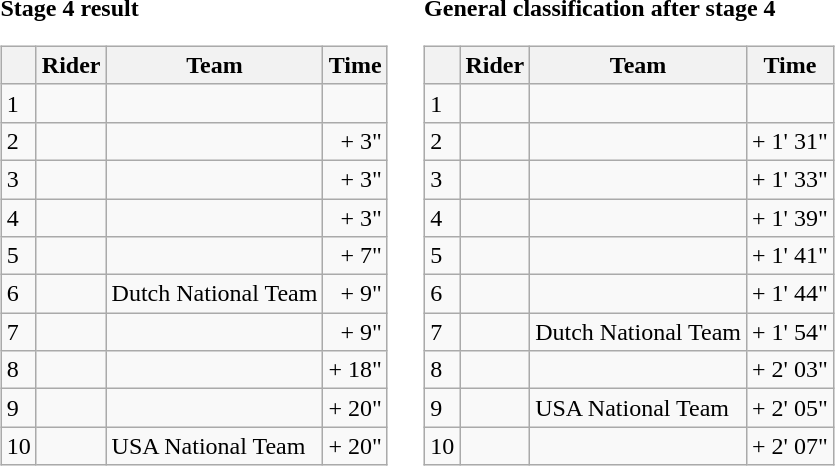<table>
<tr>
<td><strong>Stage 4 result</strong><br><table class="wikitable">
<tr>
<th></th>
<th>Rider</th>
<th>Team</th>
<th>Time</th>
</tr>
<tr>
<td>1</td>
<td> </td>
<td></td>
<td align="right"></td>
</tr>
<tr>
<td>2</td>
<td></td>
<td></td>
<td align="right">+ 3"</td>
</tr>
<tr>
<td>3</td>
<td></td>
<td></td>
<td align="right">+ 3"</td>
</tr>
<tr>
<td>4</td>
<td> </td>
<td></td>
<td align="right">+ 3"</td>
</tr>
<tr>
<td>5</td>
<td></td>
<td></td>
<td align="right">+ 7"</td>
</tr>
<tr>
<td>6</td>
<td></td>
<td>Dutch National Team</td>
<td align="right">+ 9"</td>
</tr>
<tr>
<td>7</td>
<td></td>
<td></td>
<td align="right">+ 9"</td>
</tr>
<tr>
<td>8</td>
<td></td>
<td></td>
<td align="right">+ 18"</td>
</tr>
<tr>
<td>9</td>
<td></td>
<td></td>
<td align="right">+ 20"</td>
</tr>
<tr>
<td>10</td>
<td></td>
<td>USA National Team</td>
<td align="right">+ 20"</td>
</tr>
</table>
</td>
<td></td>
<td><strong>General classification after stage 4</strong><br><table class="wikitable">
<tr>
<th></th>
<th>Rider</th>
<th>Team</th>
<th>Time</th>
</tr>
<tr>
<td>1</td>
<td> </td>
<td></td>
<td align="right"></td>
</tr>
<tr>
<td>2</td>
<td> </td>
<td></td>
<td align="right">+ 1' 31"</td>
</tr>
<tr>
<td>3</td>
<td></td>
<td></td>
<td align="right">+ 1' 33"</td>
</tr>
<tr>
<td>4</td>
<td></td>
<td></td>
<td align="right">+ 1' 39"</td>
</tr>
<tr>
<td>5</td>
<td></td>
<td></td>
<td align="right">+ 1' 41"</td>
</tr>
<tr>
<td>6</td>
<td></td>
<td></td>
<td align="right">+ 1' 44"</td>
</tr>
<tr>
<td>7</td>
<td> </td>
<td>Dutch National Team</td>
<td align="right">+ 1' 54"</td>
</tr>
<tr>
<td>8</td>
<td></td>
<td></td>
<td align="right">+ 2' 03"</td>
</tr>
<tr>
<td>9</td>
<td></td>
<td>USA National Team</td>
<td align="right">+ 2' 05"</td>
</tr>
<tr>
<td>10</td>
<td></td>
<td></td>
<td align="right">+ 2' 07"</td>
</tr>
</table>
</td>
</tr>
</table>
